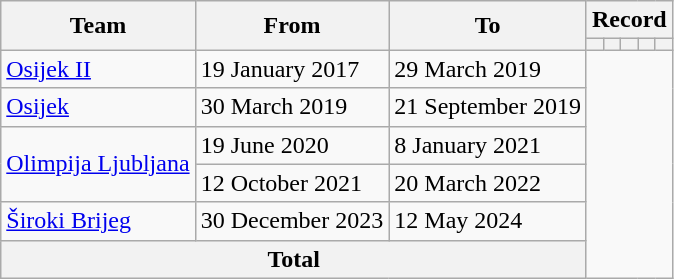<table class=wikitable style="text-align: center">
<tr>
<th rowspan=2>Team</th>
<th rowspan=2>From</th>
<th rowspan=2>To</th>
<th colspan=5>Record</th>
</tr>
<tr>
<th></th>
<th></th>
<th></th>
<th></th>
<th></th>
</tr>
<tr>
<td align=left><a href='#'>Osijek II</a></td>
<td align=left>19 January 2017</td>
<td align=left>29 March 2019<br></td>
</tr>
<tr>
<td align=left><a href='#'>Osijek</a></td>
<td align=left>30 March 2019</td>
<td align=left>21 September 2019<br></td>
</tr>
<tr>
<td rowspan="2"><a href='#'>Olimpija Ljubljana</a></td>
<td align=left>19 June 2020</td>
<td align=left>8 January 2021<br></td>
</tr>
<tr>
<td align=left>12 October 2021</td>
<td align=left>20 March 2022<br></td>
</tr>
<tr>
<td align=left><a href='#'>Široki Brijeg</a></td>
<td align=left>30 December 2023</td>
<td align=left>12 May 2024<br></td>
</tr>
<tr>
<th colspan=3>Total<br></th>
</tr>
</table>
